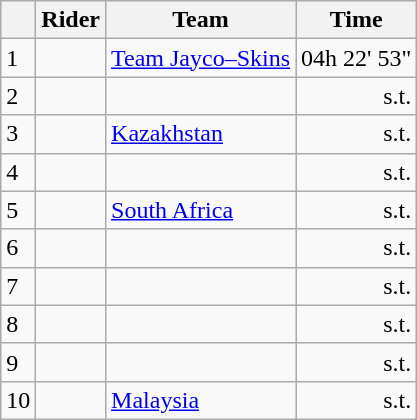<table class=wikitable>
<tr>
<th></th>
<th>Rider</th>
<th>Team</th>
<th>Time</th>
</tr>
<tr>
<td>1</td>
<td> </td>
<td><a href='#'>Team Jayco–Skins</a></td>
<td align=right>04h 22' 53"</td>
</tr>
<tr>
<td>2</td>
<td></td>
<td></td>
<td align=right>s.t.</td>
</tr>
<tr>
<td>3</td>
<td></td>
<td><a href='#'>Kazakhstan</a></td>
<td align=right>s.t.</td>
</tr>
<tr>
<td>4</td>
<td> </td>
<td></td>
<td align=right>s.t.</td>
</tr>
<tr>
<td>5</td>
<td></td>
<td><a href='#'>South Africa</a></td>
<td align=right>s.t.</td>
</tr>
<tr>
<td>6</td>
<td></td>
<td></td>
<td align=right>s.t.</td>
</tr>
<tr>
<td>7</td>
<td></td>
<td></td>
<td align=right>s.t.</td>
</tr>
<tr>
<td>8</td>
<td></td>
<td></td>
<td align=right>s.t.</td>
</tr>
<tr>
<td>9</td>
<td></td>
<td></td>
<td align=right>s.t.</td>
</tr>
<tr>
<td>10</td>
<td></td>
<td><a href='#'>Malaysia</a></td>
<td align=right>s.t.</td>
</tr>
</table>
